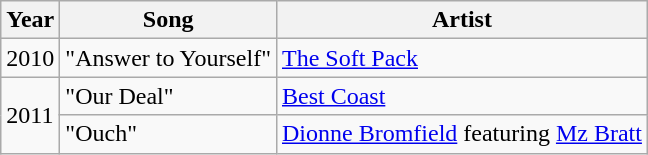<table class="wikitable sortable">
<tr>
<th>Year</th>
<th>Song</th>
<th>Artist</th>
</tr>
<tr>
<td>2010</td>
<td>"Answer to Yourself"</td>
<td><a href='#'>The Soft Pack</a></td>
</tr>
<tr>
<td rowspan=2>2011</td>
<td>"Our Deal"</td>
<td><a href='#'>Best Coast</a></td>
</tr>
<tr>
<td>"Ouch"</td>
<td><a href='#'>Dionne Bromfield</a> featuring <a href='#'>Mz Bratt</a></td>
</tr>
</table>
